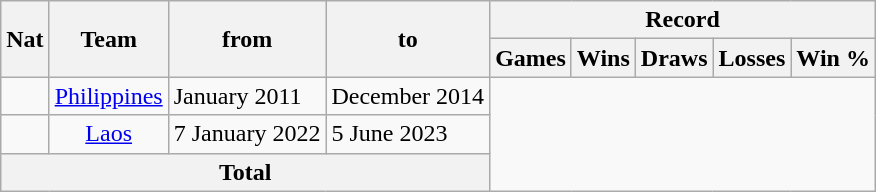<table class="wikitable" style="text-align: center">
<tr>
<th rowspan="2">Nat</th>
<th rowspan="2">Team</th>
<th rowspan="2">from</th>
<th rowspan="2">to</th>
<th colspan="5">Record</th>
</tr>
<tr>
<th>Games</th>
<th>Wins</th>
<th>Draws</th>
<th>Losses</th>
<th>Win %</th>
</tr>
<tr>
<td></td>
<td><a href='#'>Philippines</a></td>
<td align="left">January 2011</td>
<td align="left">December 2014<br></td>
</tr>
<tr>
<td></td>
<td><a href='#'>Laos</a></td>
<td align="left">7 January 2022</td>
<td align="left">5 June 2023<br></td>
</tr>
<tr>
<th colspan="4">Total<br></th>
</tr>
</table>
